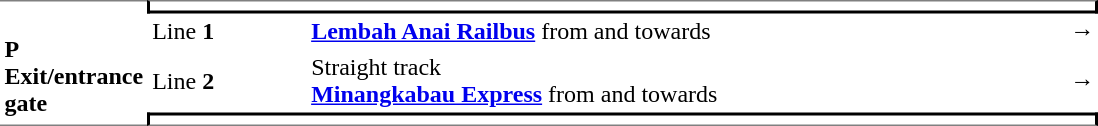<table cellpadding="3" cellspacing="0">
<tr>
<td colspan="4" align="center"> </td>
</tr>
<tr>
<td rowspan="4" width="75" style="border-top:solid 1px gray; border-bottom:solid 1px gray"><br><strong>P</strong><br><strong>Exit/entrance gate</strong></td>
<td colspan="3" style="border-top:solid 1px gray;border-right:solid 2px black;border-left:solid 2px black;border-bottom:solid 2px black;text-align:center;"></td>
</tr>
<tr>
<td>Line <strong>1</strong></td>
<td> <strong><a href='#'>Lembah Anai Railbus</a></strong> from and towards </td>
<td> →</td>
</tr>
<tr>
<td width="100">Line <strong>2</strong></td>
<td width="500">Straight track<br> <strong><a href='#'>Minangkabau Express</a></strong> from and towards </td>
<td> →</td>
</tr>
<tr>
<td colspan="3" style="border-top:solid 2px black;border-right:solid 2px black;border-left:solid 2px black;border-bottom:solid 1px gray;text-align:center;"></td>
</tr>
</table>
